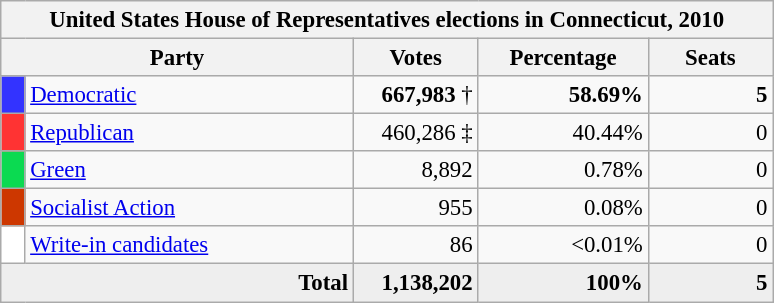<table class="wikitable" style="font-size: 95%;">
<tr>
<th colspan="6">United States House of Representatives elections in Connecticut, 2010</th>
</tr>
<tr>
<th colspan=2 style="width: 15em">Party</th>
<th style="width: 5em">Votes</th>
<th style="width: 7em">Percentage</th>
<th style="width: 5em">Seats</th>
</tr>
<tr>
<th style="background-color:#3333FF; width: 3px"></th>
<td style="width: 130px"><a href='#'>Democratic</a></td>
<td align="right"><strong>667,983</strong> †</td>
<td align="right"><strong>58.69%</strong></td>
<td align="right"><strong>5</strong></td>
</tr>
<tr>
<th style="background-color:#FF3333; width: 3px"></th>
<td style="width: 130px"><a href='#'>Republican</a></td>
<td align="right">460,286 ‡</td>
<td align="right">40.44%</td>
<td align="right">0</td>
</tr>
<tr>
<th style="background-color:#0BDA51; width: 3px"></th>
<td style="width: 130px"><a href='#'>Green</a></td>
<td align="right">8,892</td>
<td align="right">0.78%</td>
<td align="right">0</td>
</tr>
<tr>
<th style="background-color:#CD3700; width: 3px"></th>
<td style="width: 130px"><a href='#'>Socialist Action</a></td>
<td align="right">955</td>
<td align="right">0.08%</td>
<td align="right">0</td>
</tr>
<tr>
<th style="background-color:white; width: 3px"></th>
<td style="width: 130px"><a href='#'>Write-in candidates</a></td>
<td align="right">86</td>
<td align="right"><0.01%</td>
<td align="right">0</td>
</tr>
<tr bgcolor="#EEEEEE">
<td colspan="2" align="right"><strong>Total</strong></td>
<td align="right"><strong>1,138,202</strong></td>
<td align="right"><strong>100%</strong></td>
<td align="right"><strong>5</strong></td>
</tr>
</table>
